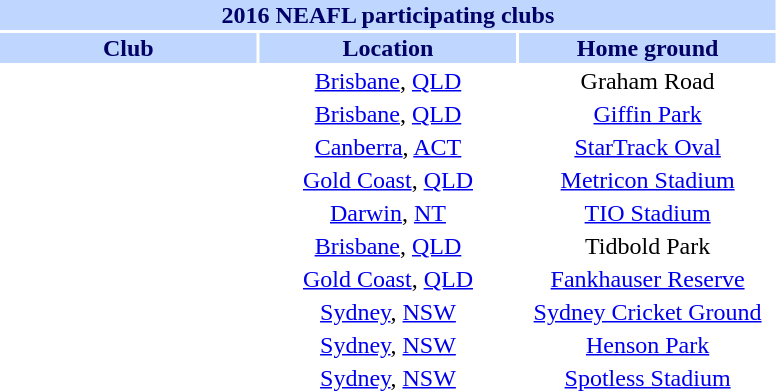<table class=  style="width:90%; clear:both; margin:1.5em auto;">
<tr>
<th colspan=11 style="background:#bfd7ff; color:#000066;">2016 NEAFL participating clubs</th>
</tr>
<tr style="background:#bfd7ff; color:#000066;">
<th width=30%>Club</th>
<th width=30%>Location</th>
<th width=30%>Home ground</th>
</tr>
<tr>
<td style="text-align:center;"></td>
<td style="text-align:center;"><a href='#'>Brisbane</a>, <a href='#'>QLD</a></td>
<td style="text-align:center;">Graham Road</td>
</tr>
<tr>
<td style="text-align:center;"></td>
<td style="text-align:center;"><a href='#'>Brisbane</a>, <a href='#'>QLD</a></td>
<td style="text-align:center;"><a href='#'>Giffin Park</a></td>
</tr>
<tr>
<td style="text-align:center;"></td>
<td style="text-align:center;"><a href='#'>Canberra</a>, <a href='#'>ACT</a></td>
<td style="text-align:center;"><a href='#'>StarTrack Oval</a></td>
</tr>
<tr>
<td style="text-align:center;"></td>
<td style="text-align:center;"><a href='#'>Gold Coast</a>, <a href='#'>QLD</a></td>
<td style="text-align:center;"><a href='#'>Metricon Stadium</a></td>
</tr>
<tr>
<td style="text-align:center;"></td>
<td style="text-align:center;"><a href='#'>Darwin</a>, <a href='#'>NT</a></td>
<td style="text-align:center;"><a href='#'>TIO Stadium</a></td>
</tr>
<tr>
<td style="text-align:center;"></td>
<td style="text-align:center;"><a href='#'>Brisbane</a>, <a href='#'>QLD</a></td>
<td style="text-align:center;">Tidbold Park</td>
</tr>
<tr>
<td style="text-align:center;"></td>
<td style="text-align:center;"><a href='#'>Gold Coast</a>, <a href='#'>QLD</a></td>
<td style="text-align:center;"><a href='#'>Fankhauser Reserve</a></td>
</tr>
<tr>
<td style="text-align:center;"></td>
<td style="text-align:center;"><a href='#'>Sydney</a>, <a href='#'>NSW</a></td>
<td style="text-align:center;"><a href='#'>Sydney Cricket Ground</a></td>
</tr>
<tr>
<td style="text-align:center;"></td>
<td style="text-align:center;"><a href='#'>Sydney</a>, <a href='#'>NSW</a></td>
<td style="text-align:center;"><a href='#'>Henson Park</a></td>
</tr>
<tr>
<td style="text-align:center;"></td>
<td style="text-align:center;"><a href='#'>Sydney</a>, <a href='#'>NSW</a></td>
<td style="text-align:center;"><a href='#'>Spotless Stadium</a></td>
</tr>
</table>
